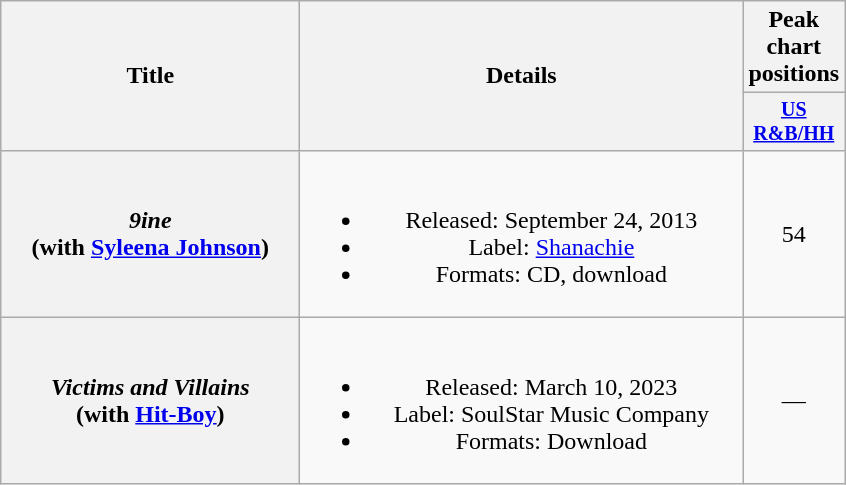<table class="wikitable plainrowheaders" style="text-align:center;">
<tr>
<th rowspan="2" style="width:12em;">Title</th>
<th rowspan="2" style="width:18em;">Details</th>
<th colspan="1">Peak chart<br>positions</th>
</tr>
<tr style="font-size:smaller;">
<th width="40"><a href='#'>US R&B/HH</a><br></th>
</tr>
<tr>
<th scope="row"><em>9ine</em><br>(with <a href='#'>Syleena Johnson</a>)</th>
<td><br><ul><li>Released: September 24, 2013</li><li>Label: <a href='#'>Shanachie</a></li><li>Formats: CD, download</li></ul></td>
<td>54</td>
</tr>
<tr>
<th scope="row"><em>Victims and Villains</em><br>(with <a href='#'>Hit-Boy</a>)</th>
<td><br><ul><li>Released: March 10, 2023</li><li>Label: SoulStar Music Company</li><li>Formats: Download</li></ul></td>
<td>—</td>
</tr>
</table>
